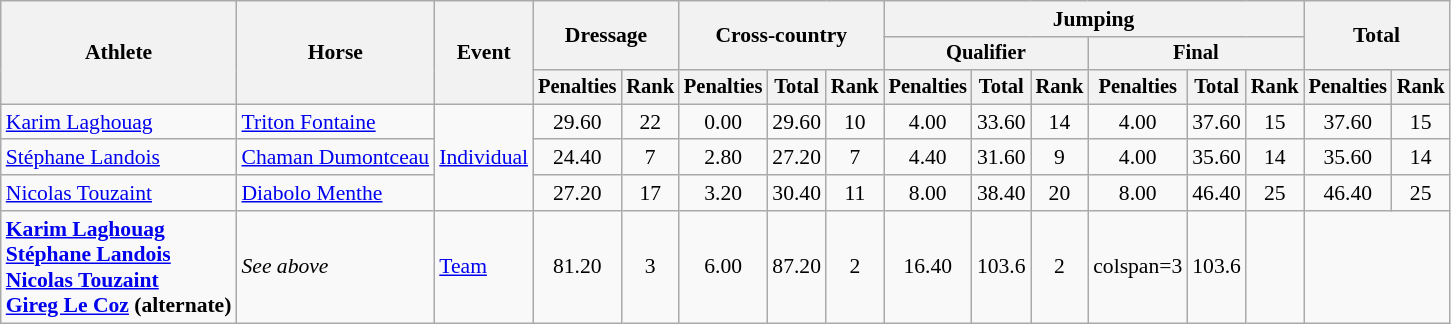<table class=wikitable style=font-size:90%;text-align:center>
<tr>
<th rowspan="3">Athlete</th>
<th rowspan="3">Horse</th>
<th rowspan="3">Event</th>
<th colspan="2" rowspan="2">Dressage</th>
<th colspan="3" rowspan="2">Cross-country</th>
<th colspan="6">Jumping</th>
<th colspan="2" rowspan="2">Total</th>
</tr>
<tr style="font-size:95%">
<th colspan="3">Qualifier</th>
<th colspan="3">Final</th>
</tr>
<tr style="font-size:95%">
<th>Penalties</th>
<th>Rank</th>
<th>Penalties</th>
<th>Total</th>
<th>Rank</th>
<th>Penalties</th>
<th>Total</th>
<th>Rank</th>
<th>Penalties</th>
<th>Total</th>
<th>Rank</th>
<th>Penalties</th>
<th>Rank</th>
</tr>
<tr>
<td align=left><a href='#'>Karim Laghouag</a></td>
<td align=left><a href='#'>Triton Fontaine</a></td>
<td rowspan=3 align=left><a href='#'>Individual</a></td>
<td>29.60</td>
<td>22</td>
<td>0.00</td>
<td>29.60</td>
<td>10</td>
<td>4.00</td>
<td>33.60</td>
<td>14</td>
<td>4.00</td>
<td>37.60</td>
<td>15</td>
<td>37.60</td>
<td>15</td>
</tr>
<tr>
<td align=left><a href='#'>Stéphane Landois</a></td>
<td align=left><a href='#'>Chaman Dumontceau</a></td>
<td>24.40</td>
<td>7</td>
<td>2.80</td>
<td>27.20</td>
<td>7</td>
<td>4.40</td>
<td>31.60</td>
<td>9</td>
<td>4.00</td>
<td>35.60</td>
<td>14</td>
<td>35.60</td>
<td>14</td>
</tr>
<tr>
<td align=left><a href='#'>Nicolas Touzaint</a></td>
<td align=left><a href='#'>Diabolo Menthe</a></td>
<td>27.20</td>
<td>17</td>
<td>3.20</td>
<td>30.40</td>
<td>11</td>
<td>8.00</td>
<td>38.40</td>
<td>20</td>
<td>8.00</td>
<td>46.40</td>
<td>25</td>
<td>46.40</td>
<td>25</td>
</tr>
<tr>
<td align=left><strong><a href='#'>Karim Laghouag</a><br><a href='#'>Stéphane Landois</a><br><a href='#'>Nicolas Touzaint</a><br><a href='#'>Gireg Le Coz</a> (alternate)</strong></td>
<td align=left><em>See above</em></td>
<td align=left><a href='#'>Team</a></td>
<td>81.20</td>
<td>3</td>
<td>6.00</td>
<td>87.20</td>
<td>2</td>
<td>16.40</td>
<td>103.6</td>
<td>2</td>
<td>colspan=3 </td>
<td>103.6</td>
<td></td>
</tr>
</table>
